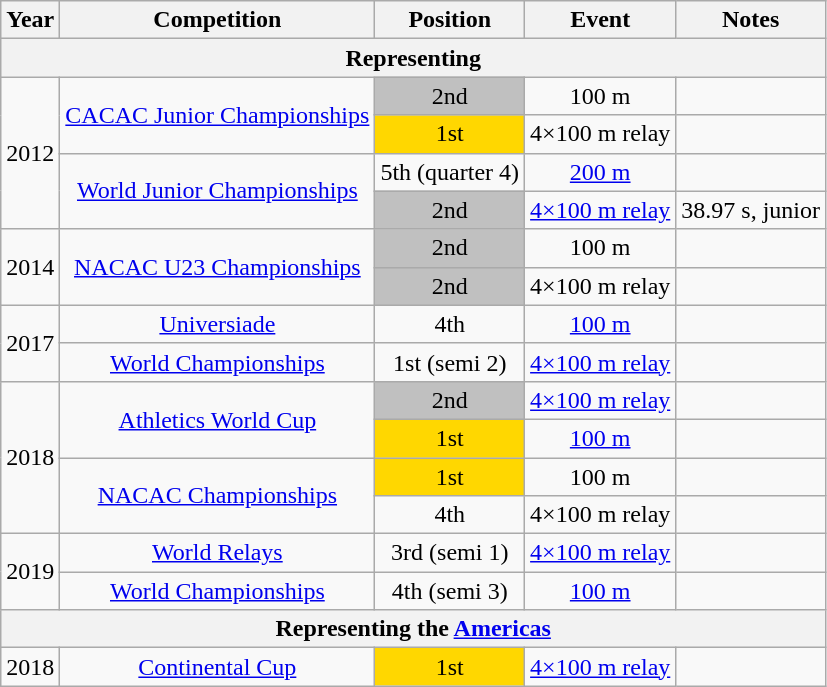<table class=wikitable style=text-align:center>
<tr>
<th>Year</th>
<th>Competition</th>
<th>Position</th>
<th>Event</th>
<th>Notes</th>
</tr>
<tr>
<th colspan=5>Representing </th>
</tr>
<tr>
<td rowspan=4>2012</td>
<td rowspan=2><a href='#'>CACAC Junior Championships</a></td>
<td bgcolor=silver>2nd</td>
<td>100 m</td>
<td></td>
</tr>
<tr>
<td bgcolor=gold>1st</td>
<td>4×100 m relay</td>
<td></td>
</tr>
<tr>
<td rowspan=2><a href='#'>World Junior Championships</a></td>
<td>5th (quarter 4)</td>
<td><a href='#'>200 m</a></td>
<td></td>
</tr>
<tr>
<td bgcolor=silver>2nd</td>
<td><a href='#'>4×100 m relay</a></td>
<td>38.97 s, junior </td>
</tr>
<tr>
<td rowspan=2>2014</td>
<td rowspan=2><a href='#'>NACAC U23 Championships</a></td>
<td bgcolor=silver>2nd</td>
<td>100 m</td>
<td></td>
</tr>
<tr>
<td bgcolor=silver>2nd</td>
<td>4×100 m relay</td>
<td></td>
</tr>
<tr>
<td rowspan=2>2017</td>
<td><a href='#'>Universiade</a></td>
<td>4th</td>
<td><a href='#'>100 m</a></td>
<td></td>
</tr>
<tr>
<td><a href='#'>World Championships</a></td>
<td>1st (semi 2)</td>
<td><a href='#'>4×100 m relay</a></td>
<td></td>
</tr>
<tr>
<td rowspan=4>2018</td>
<td rowspan=2><a href='#'>Athletics World Cup</a></td>
<td bgcolor=silver>2nd</td>
<td><a href='#'>4×100 m relay</a></td>
<td></td>
</tr>
<tr>
<td bgcolor=gold>1st</td>
<td><a href='#'>100 m</a></td>
<td></td>
</tr>
<tr>
<td rowspan=2><a href='#'>NACAC Championships</a></td>
<td bgcolor=gold>1st</td>
<td>100 m</td>
<td></td>
</tr>
<tr>
<td>4th</td>
<td>4×100 m relay</td>
<td></td>
</tr>
<tr>
<td rowspan=2>2019</td>
<td><a href='#'>World Relays</a></td>
<td>3rd (semi 1)</td>
<td><a href='#'>4×100 m relay</a></td>
<td></td>
</tr>
<tr>
<td><a href='#'>World Championships</a></td>
<td>4th (semi 3)</td>
<td><a href='#'>100 m</a></td>
<td></td>
</tr>
<tr>
<th colspan=5>Representing the  <a href='#'>Americas</a></th>
</tr>
<tr>
<td>2018</td>
<td><a href='#'>Continental Cup</a></td>
<td bgcolor=gold>1st</td>
<td><a href='#'>4×100 m relay</a></td>
<td></td>
</tr>
</table>
